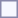<table style="border:1px solid #8888aa; background-color:#f7f8ff; padding:5px; font-size:95%; margin: 0px 12px 12px 0px;">
</table>
